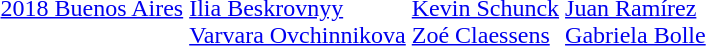<table>
<tr>
<td><a href='#'>2018 Buenos Aires</a><br></td>
<td><br><a href='#'>Ilia Beskrovnyy</a><br><a href='#'>Varvara Ovchinnikova</a></td>
<td><br><a href='#'>Kevin Schunck</a><br><a href='#'>Zoé Claessens</a></td>
<td><br><a href='#'>Juan Ramírez</a><br><a href='#'>Gabriela Bolle</a></td>
</tr>
</table>
